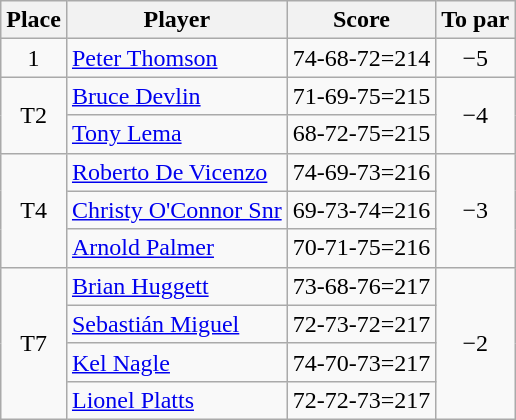<table class="wikitable">
<tr>
<th>Place</th>
<th>Player</th>
<th>Score</th>
<th>To par</th>
</tr>
<tr>
<td align=center>1</td>
<td> <a href='#'>Peter Thomson</a></td>
<td align=center>74-68-72=214</td>
<td align=center>−5</td>
</tr>
<tr>
<td rowspan="2" align=center>T2</td>
<td> <a href='#'>Bruce Devlin</a></td>
<td align=center>71-69-75=215</td>
<td rowspan="2" align=center>−4</td>
</tr>
<tr>
<td> <a href='#'>Tony Lema</a></td>
<td align=center>68-72-75=215</td>
</tr>
<tr>
<td rowspan="3" align=center>T4</td>
<td> <a href='#'>Roberto De Vicenzo</a></td>
<td align=center>74-69-73=216</td>
<td rowspan="3" align=center>−3</td>
</tr>
<tr>
<td> <a href='#'>Christy O'Connor Snr</a></td>
<td align=center>69-73-74=216</td>
</tr>
<tr>
<td> <a href='#'>Arnold Palmer</a></td>
<td align=center>70-71-75=216</td>
</tr>
<tr>
<td rowspan="4" align=center>T7</td>
<td> <a href='#'>Brian Huggett</a></td>
<td align=center>73-68-76=217</td>
<td rowspan="4" align=center>−2</td>
</tr>
<tr>
<td> <a href='#'>Sebastián Miguel</a></td>
<td align=center>72-73-72=217</td>
</tr>
<tr>
<td> <a href='#'>Kel Nagle</a></td>
<td align=center>74-70-73=217</td>
</tr>
<tr>
<td> <a href='#'>Lionel Platts</a></td>
<td align=center>72-72-73=217</td>
</tr>
</table>
